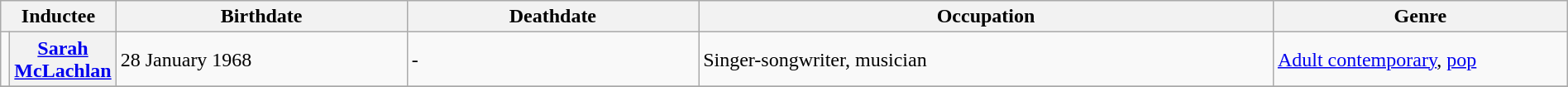<table class="wikitable" width="100%">
<tr>
<th colspan=2>Inductee</th>
<th width="20%">Birthdate</th>
<th width="20%">Deathdate</th>
<th width="40%">Occupation</th>
<th width="40%">Genre</th>
</tr>
<tr>
<td></td>
<th><a href='#'>Sarah McLachlan</a></th>
<td>28 January 1968</td>
<td>-</td>
<td>Singer-songwriter, musician</td>
<td><a href='#'>Adult contemporary</a>, <a href='#'>pop</a></td>
</tr>
<tr>
</tr>
</table>
